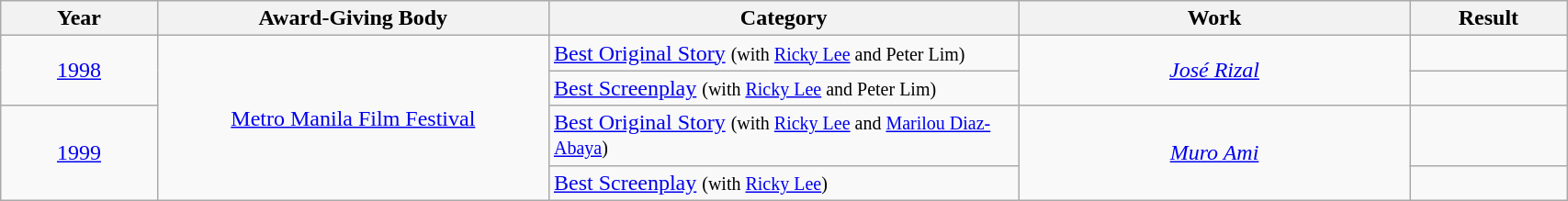<table | width="90%" class="wikitable sortable">
<tr>
<th width="10%">Year</th>
<th width="25%">Award-Giving Body</th>
<th width="30%">Category</th>
<th width="25%">Work</th>
<th width="10%">Result</th>
</tr>
<tr>
<td rowspan="2" align="center"><a href='#'>1998</a></td>
<td rowspan="4" align="center"><a href='#'>Metro Manila Film Festival</a></td>
<td><a href='#'>Best Original Story</a> <small>(with <a href='#'>Ricky Lee</a> and Peter Lim)</small></td>
<td align="center" rowspan=2><em><a href='#'>José Rizal</a></em></td>
<td></td>
</tr>
<tr>
<td><a href='#'>Best Screenplay</a> <small>(with <a href='#'>Ricky Lee</a> and Peter Lim)</small></td>
<td></td>
</tr>
<tr>
<td rowspan="2" align="center"><a href='#'>1999</a></td>
<td><a href='#'>Best Original Story</a> <small>(with <a href='#'>Ricky Lee</a> and <a href='#'>Marilou Diaz-Abaya</a>)</small></td>
<td align="center" rowspan=2><em><a href='#'>Muro Ami</a></em></td>
<td></td>
</tr>
<tr>
<td><a href='#'>Best Screenplay</a> <small>(with <a href='#'>Ricky Lee</a>)</small></td>
<td></td>
</tr>
</table>
